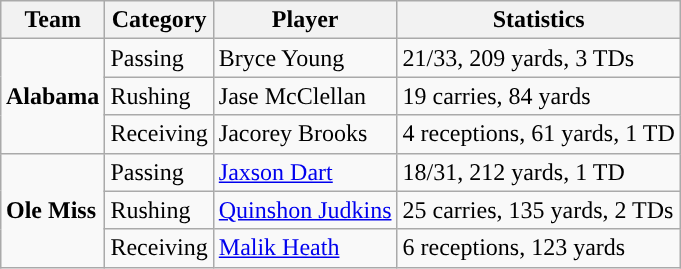<table class="wikitable" style="float: right;">
<tr>
<th>Team</th>
<th>Category</th>
<th>Player</th>
<th>Statistics</th>
</tr>
<tr>
<td rowspan=3><strong>Alabama</strong></td>
<td>Passing</td>
<td>Bryce Young</td>
<td>21/33, 209 yards, 3 TDs</td>
</tr>
<tr>
<td>Rushing</td>
<td>Jase McClellan</td>
<td>19 carries, 84 yards</td>
</tr>
<tr>
<td>Receiving</td>
<td>Jacorey Brooks</td>
<td>4 receptions, 61 yards, 1 TD</td>
</tr>
<tr>
<td rowspan=3><strong>Ole Miss </strong></td>
<td>Passing</td>
<td><a href='#'>Jaxson Dart</a></td>
<td>18/31, 212 yards, 1 TD</td>
</tr>
<tr>
<td>Rushing</td>
<td><a href='#'>Quinshon Judkins</a></td>
<td>25 carries, 135 yards, 2 TDs</td>
</tr>
<tr>
<td>Receiving</td>
<td><a href='#'>Malik Heath</a></td>
<td>6 receptions, 123 yards</td>
</tr>
</table>
